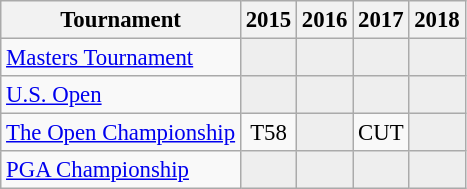<table class="wikitable" style="font-size:95%;text-align:center;">
<tr>
<th>Tournament</th>
<th>2015</th>
<th>2016</th>
<th>2017</th>
<th>2018</th>
</tr>
<tr>
<td align=left><a href='#'>Masters Tournament</a></td>
<td style="background:#eeeeee;"></td>
<td style="background:#eeeeee;"></td>
<td style="background:#eeeeee;"></td>
<td style="background:#eeeeee;"></td>
</tr>
<tr>
<td align=left><a href='#'>U.S. Open</a></td>
<td style="background:#eeeeee;"></td>
<td style="background:#eeeeee;"></td>
<td style="background:#eeeeee;"></td>
<td style="background:#eeeeee;"></td>
</tr>
<tr>
<td align=left><a href='#'>The Open Championship</a></td>
<td>T58</td>
<td style="background:#eeeeee;"></td>
<td>CUT</td>
<td style="background:#eeeeee;"></td>
</tr>
<tr>
<td align=left><a href='#'>PGA Championship</a></td>
<td style="background:#eeeeee;"></td>
<td style="background:#eeeeee;"></td>
<td style="background:#eeeeee;"></td>
<td style="background:#eeeeee;"></td>
</tr>
</table>
